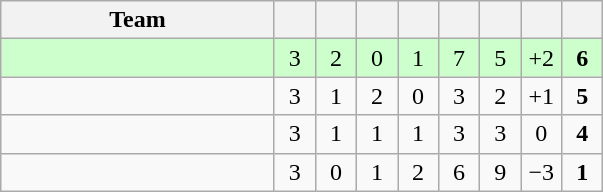<table class="wikitable" style="text-align: center;">
<tr>
<th width=175>Team</th>
<th width=20></th>
<th width=20></th>
<th width=20></th>
<th width=20></th>
<th width=20></th>
<th width=20></th>
<th width=20></th>
<th width=20></th>
</tr>
<tr bgcolor=ccffcc>
<td style="text-align:left;"></td>
<td>3</td>
<td>2</td>
<td>0</td>
<td>1</td>
<td>7</td>
<td>5</td>
<td>+2</td>
<td><strong>6</strong></td>
</tr>
<tr>
<td style="text-align:left;"></td>
<td>3</td>
<td>1</td>
<td>2</td>
<td>0</td>
<td>3</td>
<td>2</td>
<td>+1</td>
<td><strong>5</strong></td>
</tr>
<tr>
<td style="text-align:left;"></td>
<td>3</td>
<td>1</td>
<td>1</td>
<td>1</td>
<td>3</td>
<td>3</td>
<td>0</td>
<td><strong>4</strong></td>
</tr>
<tr>
<td style="text-align:left;"></td>
<td>3</td>
<td>0</td>
<td>1</td>
<td>2</td>
<td>6</td>
<td>9</td>
<td>−3</td>
<td><strong>1</strong></td>
</tr>
</table>
